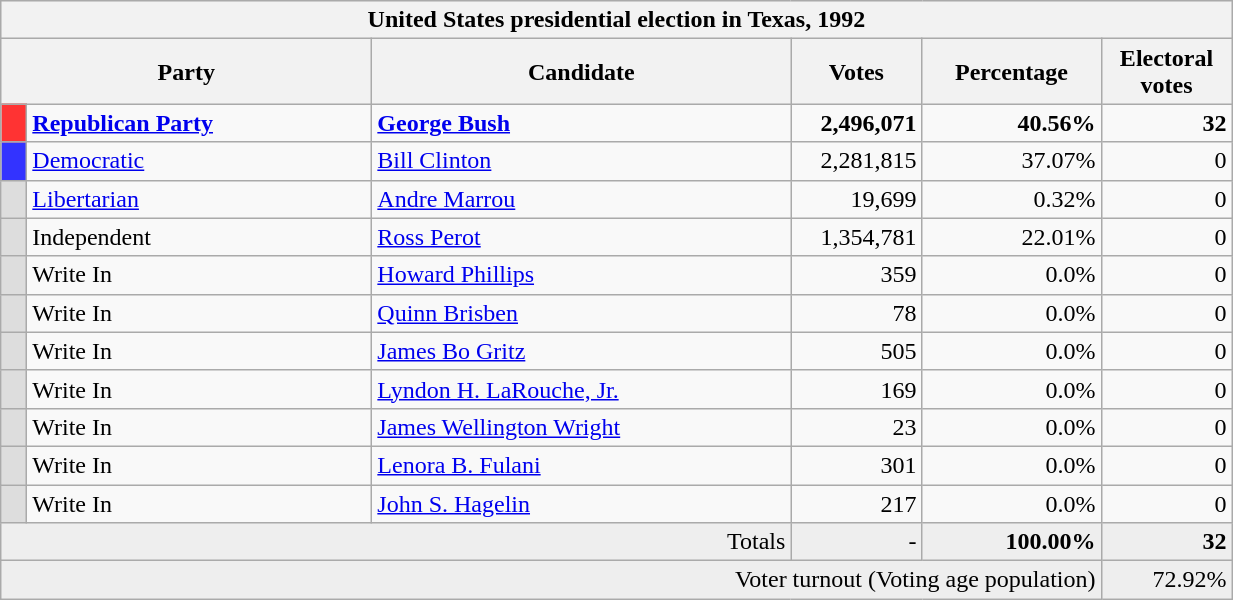<table class="wikitable">
<tr style="background:#e9e9e9;">
<th colspan="6">United States presidential election in Texas, 1992</th>
</tr>
<tr style="background:#eee; text-align:center;">
<th colspan="2" style="width: 15em">Party</th>
<th style="width: 17em">Candidate</th>
<th style="width: 5em">Votes</th>
<th style="width: 7em">Percentage</th>
<th style="width: 5em">Electoral votes</th>
</tr>
<tr>
<th style="background:#f33; width:3px;"></th>
<td style="width: 130px"><strong><a href='#'>Republican Party</a></strong></td>
<td><strong><a href='#'>George Bush</a></strong></td>
<td style="text-align:right;"><strong>2,496,071</strong></td>
<td style="text-align:right;"><strong>40.56%</strong></td>
<td style="text-align:right;"><strong>32</strong></td>
</tr>
<tr>
<th style="background:#33f; width:3px;"></th>
<td style="width: 130px"><a href='#'>Democratic</a></td>
<td><a href='#'>Bill Clinton</a></td>
<td style="text-align:right;">2,281,815</td>
<td style="text-align:right;">37.07%</td>
<td style="text-align:right;">0</td>
</tr>
<tr>
<th style="background:#ddd; width:3px;"></th>
<td style="width: 130px"><a href='#'>Libertarian</a></td>
<td><a href='#'>Andre Marrou</a></td>
<td style="text-align:right;">19,699</td>
<td style="text-align:right;">0.32%</td>
<td style="text-align:right;">0</td>
</tr>
<tr>
<th style="background:#ddd; width:3px;"></th>
<td style="width: 130px">Independent</td>
<td><a href='#'>Ross Perot</a></td>
<td style="text-align:right;">1,354,781</td>
<td style="text-align:right;">22.01%</td>
<td style="text-align:right;">0</td>
</tr>
<tr>
<th style="background:#ddd; width:3px;"></th>
<td style="width: 130px">Write In</td>
<td><a href='#'>Howard Phillips</a></td>
<td style="text-align:right;">359</td>
<td style="text-align:right;">0.0%</td>
<td style="text-align:right;">0</td>
</tr>
<tr>
<th style="background:#ddd; width:3px;"></th>
<td style="width: 130px">Write In</td>
<td><a href='#'>Quinn Brisben</a></td>
<td style="text-align:right;">78</td>
<td style="text-align:right;">0.0%</td>
<td style="text-align:right;">0</td>
</tr>
<tr>
<th style="background:#ddd; width:3px;"></th>
<td style="width: 130px">Write In</td>
<td><a href='#'>James Bo Gritz</a></td>
<td style="text-align:right;">505</td>
<td style="text-align:right;">0.0%</td>
<td style="text-align:right;">0</td>
</tr>
<tr>
<th style="background:#ddd; width:3px;"></th>
<td style="width: 130px">Write In</td>
<td><a href='#'>Lyndon H. LaRouche, Jr.</a></td>
<td style="text-align:right;">169</td>
<td style="text-align:right;">0.0%</td>
<td style="text-align:right;">0</td>
</tr>
<tr>
<th style="background:#ddd; width:3px;"></th>
<td style="width: 130px">Write In</td>
<td><a href='#'>James Wellington Wright</a></td>
<td style="text-align:right;">23</td>
<td style="text-align:right;">0.0%</td>
<td style="text-align:right;">0</td>
</tr>
<tr>
<th style="background:#ddd; width:3px;"></th>
<td style="width: 130px">Write In</td>
<td><a href='#'>Lenora B. Fulani</a></td>
<td style="text-align:right;">301</td>
<td style="text-align:right;">0.0%</td>
<td style="text-align:right;">0</td>
</tr>
<tr>
<th style="background:#ddd; width:3px;"></th>
<td style="width: 130px">Write In</td>
<td><a href='#'>John S. Hagelin</a></td>
<td style="text-align:right;">217</td>
<td style="text-align:right;">0.0%</td>
<td style="text-align:right;">0</td>
</tr>
<tr style="background:#eee; text-align:right;">
<td colspan="3">Totals</td>
<td>-</td>
<td><strong>100.00%</strong></td>
<td><strong>32</strong></td>
</tr>
<tr style="background:#eee; text-align:right;">
<td colspan="5">Voter turnout (Voting age population)</td>
<td>72.92%</td>
</tr>
</table>
